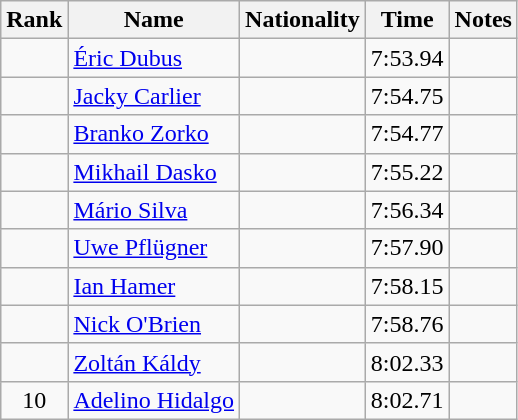<table class="wikitable sortable" style="text-align:center">
<tr>
<th>Rank</th>
<th>Name</th>
<th>Nationality</th>
<th>Time</th>
<th>Notes</th>
</tr>
<tr>
<td></td>
<td align="left"><a href='#'>Éric Dubus</a></td>
<td align=left></td>
<td>7:53.94</td>
<td></td>
</tr>
<tr>
<td></td>
<td align="left"><a href='#'>Jacky Carlier</a></td>
<td align=left></td>
<td>7:54.75</td>
<td></td>
</tr>
<tr>
<td></td>
<td align="left"><a href='#'>Branko Zorko</a></td>
<td align=left></td>
<td>7:54.77</td>
<td></td>
</tr>
<tr>
<td></td>
<td align="left"><a href='#'>Mikhail Dasko</a></td>
<td align=left></td>
<td>7:55.22</td>
<td></td>
</tr>
<tr>
<td></td>
<td align="left"><a href='#'>Mário Silva</a></td>
<td align=left></td>
<td>7:56.34</td>
<td></td>
</tr>
<tr>
<td></td>
<td align="left"><a href='#'>Uwe Pflügner</a></td>
<td align=left></td>
<td>7:57.90</td>
<td></td>
</tr>
<tr>
<td></td>
<td align="left"><a href='#'>Ian Hamer</a></td>
<td align=left></td>
<td>7:58.15</td>
<td></td>
</tr>
<tr>
<td></td>
<td align="left"><a href='#'>Nick O'Brien</a></td>
<td align=left></td>
<td>7:58.76</td>
<td></td>
</tr>
<tr>
<td></td>
<td align="left"><a href='#'>Zoltán Káldy</a></td>
<td align=left></td>
<td>8:02.33</td>
<td></td>
</tr>
<tr>
<td>10</td>
<td align="left"><a href='#'>Adelino Hidalgo</a></td>
<td align=left></td>
<td>8:02.71</td>
<td></td>
</tr>
</table>
